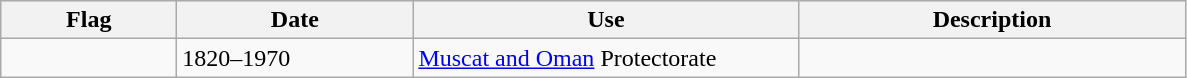<table class="wikitable">
<tr style="background:#efefef;">
<th style="width:110px;">Flag</th>
<th style="width:150px;">Date</th>
<th style="width:250px;">Use</th>
<th style="width:250px;">Description</th>
</tr>
<tr>
<td></td>
<td>1820–1970</td>
<td><a href='#'>Muscat and Oman</a> Protectorate</td>
<td></td>
</tr>
</table>
